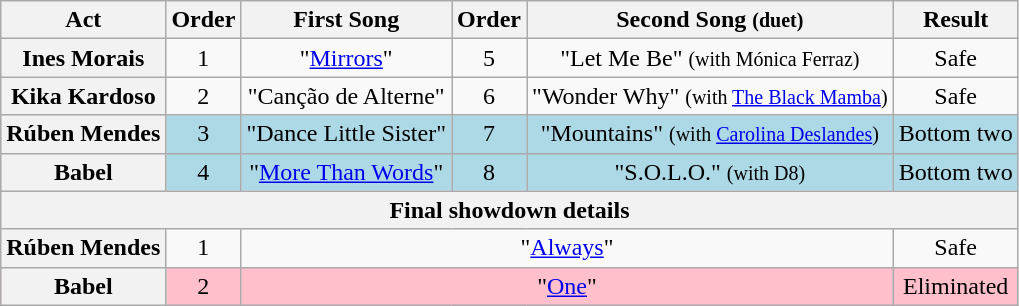<table class="wikitable plainrowheaders" style="text-align:center;">
<tr>
<th scope="col">Act</th>
<th scope="col">Order</th>
<th scope="col">First Song</th>
<th scope="col">Order</th>
<th scope="col">Second Song <small>(duet)</small></th>
<th scope="col">Result</th>
</tr>
<tr>
<th scope="row">Ines Morais</th>
<td>1</td>
<td>"<a href='#'>Mirrors</a>"</td>
<td>5</td>
<td>"Let Me Be" <small>(with Mónica Ferraz)</small></td>
<td>Safe</td>
</tr>
<tr>
<th scope="row">Kika Kardoso</th>
<td>2</td>
<td>"Canção de Alterne"</td>
<td>6</td>
<td>"Wonder Why" <small>(with <a href='#'>The Black Mamba</a>)</small></td>
<td>Safe</td>
</tr>
<tr style="background:lightblue;">
<th scope="row">Rúben Mendes</th>
<td>3</td>
<td>"Dance Little Sister"</td>
<td>7</td>
<td>"Mountains" <small>(with <a href='#'>Carolina Deslandes</a>)</small></td>
<td>Bottom two</td>
</tr>
<tr style="background:lightblue;">
<th scope="row">Babel</th>
<td>4</td>
<td>"<a href='#'>More Than Words</a>"</td>
<td>8</td>
<td>"S.O.L.O." <small>(with D8)</small></td>
<td>Bottom two</td>
</tr>
<tr>
<th colspan="6">Final showdown details</th>
</tr>
<tr>
<th scope="row">Rúben Mendes</th>
<td>1</td>
<td colspan="3">"<a href='#'>Always</a>"</td>
<td>Safe</td>
</tr>
<tr style="background:pink;">
<th scope="row">Babel</th>
<td>2</td>
<td colspan="3">"<a href='#'>One</a>"</td>
<td>Eliminated</td>
</tr>
</table>
